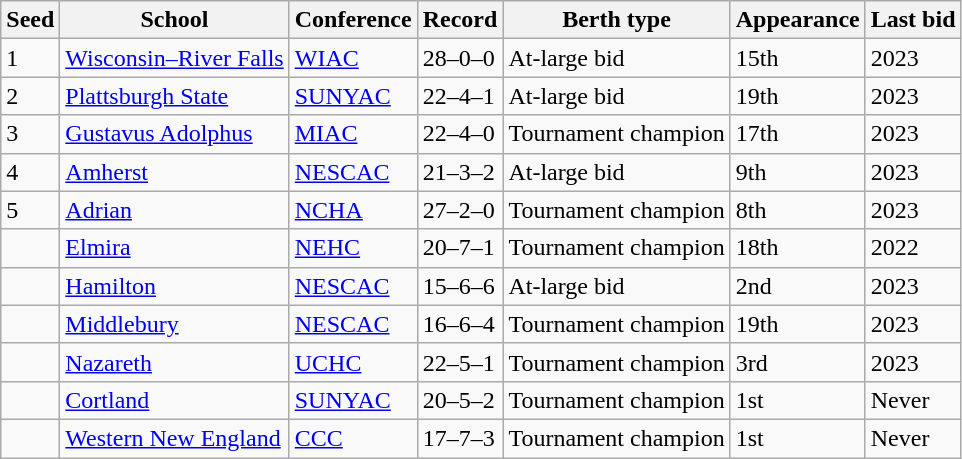<table class="wikitable">
<tr>
<th>Seed</th>
<th>School</th>
<th>Conference</th>
<th>Record</th>
<th>Berth type</th>
<th>Appearance</th>
<th>Last bid</th>
</tr>
<tr>
<td>1</td>
<td><a href='#'>Wisconsin–River Falls</a></td>
<td><a href='#'>WIAC</a></td>
<td>28–0–0</td>
<td>At-large bid</td>
<td>15th</td>
<td>2023</td>
</tr>
<tr>
<td>2</td>
<td><a href='#'>Plattsburgh State</a></td>
<td><a href='#'>SUNYAC</a></td>
<td>22–4–1</td>
<td>At-large bid</td>
<td>19th</td>
<td>2023</td>
</tr>
<tr>
<td>3</td>
<td><a href='#'>Gustavus Adolphus</a></td>
<td><a href='#'>MIAC</a></td>
<td>22–4–0</td>
<td>Tournament champion</td>
<td>17th</td>
<td>2023</td>
</tr>
<tr>
<td>4</td>
<td><a href='#'>Amherst</a></td>
<td><a href='#'>NESCAC</a></td>
<td>21–3–2</td>
<td>At-large bid</td>
<td>9th</td>
<td>2023</td>
</tr>
<tr>
<td>5</td>
<td><a href='#'>Adrian</a></td>
<td><a href='#'>NCHA</a></td>
<td>27–2–0</td>
<td>Tournament champion</td>
<td>8th</td>
<td>2023</td>
</tr>
<tr>
<td></td>
<td><a href='#'>Elmira</a></td>
<td><a href='#'>NEHC</a></td>
<td>20–7–1</td>
<td>Tournament champion</td>
<td>18th</td>
<td>2022</td>
</tr>
<tr>
<td></td>
<td><a href='#'>Hamilton</a></td>
<td><a href='#'>NESCAC</a></td>
<td>15–6–6</td>
<td>At-large bid</td>
<td>2nd</td>
<td>2023</td>
</tr>
<tr>
<td></td>
<td><a href='#'>Middlebury</a></td>
<td><a href='#'>NESCAC</a></td>
<td>16–6–4</td>
<td>Tournament champion</td>
<td>19th</td>
<td>2023</td>
</tr>
<tr>
<td></td>
<td><a href='#'>Nazareth</a></td>
<td><a href='#'>UCHC</a></td>
<td>22–5–1</td>
<td>Tournament champion</td>
<td>3rd</td>
<td>2023</td>
</tr>
<tr>
<td></td>
<td><a href='#'>Cortland</a></td>
<td><a href='#'>SUNYAC</a></td>
<td>20–5–2</td>
<td>Tournament champion</td>
<td>1st</td>
<td>Never</td>
</tr>
<tr>
<td></td>
<td><a href='#'>Western New England</a></td>
<td><a href='#'>CCC</a></td>
<td>17–7–3</td>
<td>Tournament champion</td>
<td>1st</td>
<td>Never</td>
</tr>
</table>
